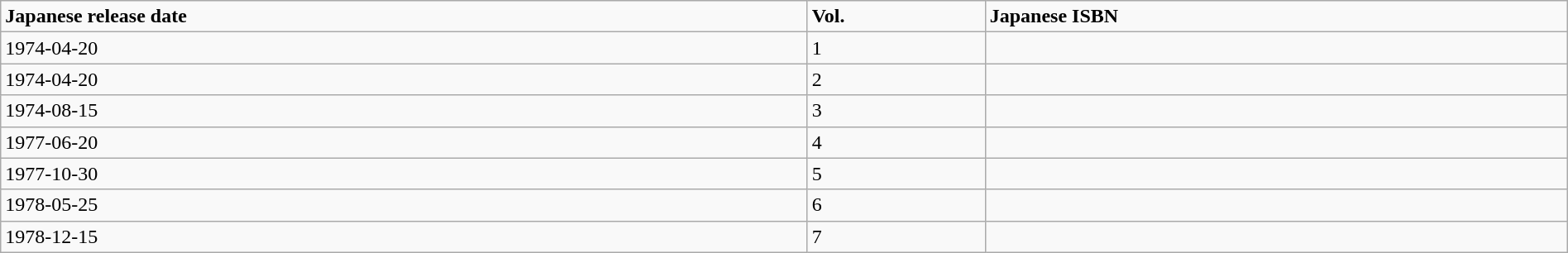<table class="wikitable" width="100%">
<tr>
<td><strong>Japanese release date</strong></td>
<td><strong>Vol.</strong></td>
<td><strong>Japanese ISBN</strong></td>
</tr>
<tr>
<td>1974-04-20</td>
<td>1</td>
<td></td>
</tr>
<tr>
<td>1974-04-20</td>
<td>2</td>
<td></td>
</tr>
<tr>
<td>1974-08-15</td>
<td>3</td>
<td></td>
</tr>
<tr>
<td>1977-06-20</td>
<td>4</td>
<td></td>
</tr>
<tr>
<td>1977-10-30</td>
<td>5</td>
<td></td>
</tr>
<tr>
<td>1978-05-25</td>
<td>6</td>
<td></td>
</tr>
<tr>
<td>1978-12-15</td>
<td>7</td>
<td></td>
</tr>
</table>
